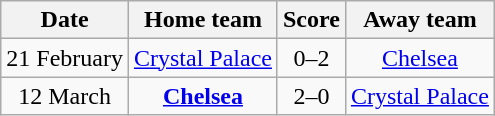<table class="wikitable" style="text-align: center">
<tr>
<th>Date</th>
<th>Home team</th>
<th>Score</th>
<th>Away team</th>
</tr>
<tr>
<td>21 February</td>
<td><a href='#'>Crystal Palace</a></td>
<td>0–2</td>
<td><a href='#'>Chelsea</a></td>
</tr>
<tr>
<td>12 March</td>
<td><strong><a href='#'>Chelsea</a></strong></td>
<td>2–0</td>
<td><a href='#'>Crystal Palace</a></td>
</tr>
</table>
